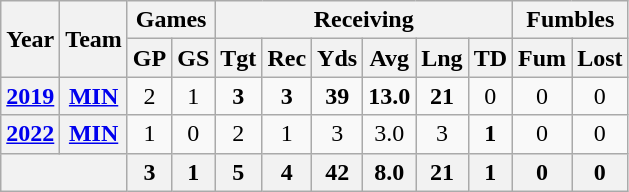<table class="wikitable" style="text-align: center;">
<tr>
<th rowspan="2">Year</th>
<th rowspan="2">Team</th>
<th colspan="2">Games</th>
<th colspan="6">Receiving</th>
<th colspan="2">Fumbles</th>
</tr>
<tr>
<th>GP</th>
<th>GS</th>
<th>Tgt</th>
<th>Rec</th>
<th>Yds</th>
<th>Avg</th>
<th>Lng</th>
<th>TD</th>
<th>Fum</th>
<th>Lost</th>
</tr>
<tr>
<th><a href='#'>2019</a></th>
<th><a href='#'>MIN</a></th>
<td>2</td>
<td>1</td>
<td><strong>3</strong></td>
<td><strong>3</strong></td>
<td><strong>39</strong></td>
<td><strong>13.0</strong></td>
<td><strong>21</strong></td>
<td>0</td>
<td>0</td>
<td>0</td>
</tr>
<tr>
<th><a href='#'>2022</a></th>
<th><a href='#'>MIN</a></th>
<td>1</td>
<td>0</td>
<td>2</td>
<td>1</td>
<td>3</td>
<td>3.0</td>
<td>3</td>
<td><strong>1</strong></td>
<td>0</td>
<td>0</td>
</tr>
<tr>
<th colspan="2"></th>
<th>3</th>
<th>1</th>
<th>5</th>
<th>4</th>
<th>42</th>
<th>8.0</th>
<th>21</th>
<th>1</th>
<th>0</th>
<th>0</th>
</tr>
</table>
